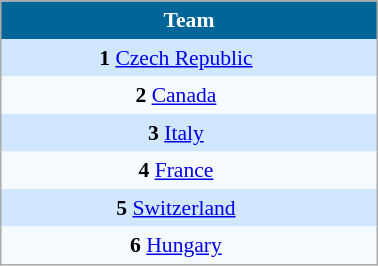<table align=center cellpadding="4" cellspacing="0" style="background: #f9f9f9; border: 1px #aaa solid; border-collapse: collapse; font-size: 90%;" width=20%>
<tr align=center bgcolor=#006699 style="color:white;">
<th width=100% colspan=2>Team</th>
</tr>
<tr align=center bgcolor=#D0E7FF>
<td><strong>1</strong>  <a href='#'>Czech Republic</a></td>
<td align=left></td>
</tr>
<tr align=center bgcolor=#F5FAFF>
<td><strong>2</strong>  <a href='#'>Canada</a></td>
<td align=left></td>
</tr>
<tr align=center bgcolor=#D0E7FF>
<td><strong>3</strong>  <a href='#'>Italy</a></td>
<td align=left></td>
</tr>
<tr align=center bgcolor=#F5FAFF>
<td><strong>4</strong>  <a href='#'>France</a></td>
<td align=left></td>
</tr>
<tr align=center bgcolor=#D0E7FF>
<td><strong>5</strong>  <a href='#'>Switzerland</a></td>
<td align=left></td>
</tr>
<tr align=center bgcolor=#F5FAFF>
<td><strong>6</strong>  <a href='#'>Hungary</a></td>
<td align=left></td>
</tr>
</table>
